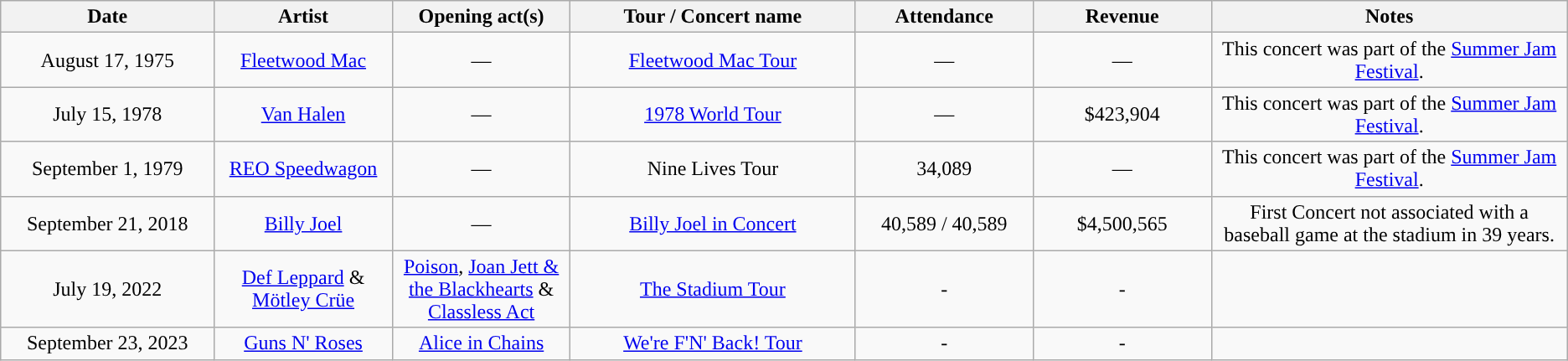<table class="wikitable" style="text-align:center;">
<tr>
<th width=12% style="text-align:center;">Date</th>
<th width=10% style="text-align:center;">Artist</th>
<th width=10% style="text-align:center;">Opening act(s)</th>
<th width=16% style="text-align:center;">Tour / Concert name</th>
<th width=10% style="text-align:center;">Attendance</th>
<th width=10% style="text-align:center;">Revenue</th>
<th width=20% style="text-align:center;">Notes</th>
</tr>
<tr>
<td>August 17, 1975</td>
<td><a href='#'>Fleetwood Mac</a></td>
<td>—</td>
<td><a href='#'>Fleetwood Mac Tour</a></td>
<td>—</td>
<td>—</td>
<td>This concert was part of the <a href='#'>Summer Jam Festival</a>.</td>
</tr>
<tr>
<td>July 15, 1978</td>
<td><a href='#'>Van Halen</a></td>
<td>—</td>
<td><a href='#'>1978 World Tour</a></td>
<td>—</td>
<td>$423,904</td>
<td>This concert was part of the <a href='#'>Summer Jam Festival</a>.</td>
</tr>
<tr>
<td>September 1, 1979</td>
<td><a href='#'>REO Speedwagon</a></td>
<td>—</td>
<td>Nine Lives Tour</td>
<td>34,089</td>
<td>—</td>
<td>This concert was part of the <a href='#'>Summer Jam Festival</a>.</td>
</tr>
<tr>
<td>September 21, 2018</td>
<td><a href='#'>Billy Joel</a></td>
<td>—</td>
<td><a href='#'>Billy Joel in Concert</a></td>
<td>40,589 / 40,589</td>
<td>$4,500,565</td>
<td>First Concert not associated with a baseball game at the stadium in 39 years.</td>
</tr>
<tr>
<td>July 19, 2022</td>
<td><a href='#'>Def Leppard</a> & <a href='#'>Mötley Crüe</a></td>
<td><a href='#'>Poison</a>, <a href='#'>Joan Jett & the Blackhearts</a> & <a href='#'>Classless Act</a></td>
<td><a href='#'>The Stadium Tour</a></td>
<td>-</td>
<td>-</td>
<td></td>
</tr>
<tr>
<td>September 23, 2023</td>
<td><a href='#'>Guns N' Roses</a></td>
<td><a href='#'>Alice in Chains</a></td>
<td><a href='#'>We're F'N' Back! Tour</a></td>
<td>-</td>
<td>-</td>
<td></td>
</tr>
</table>
